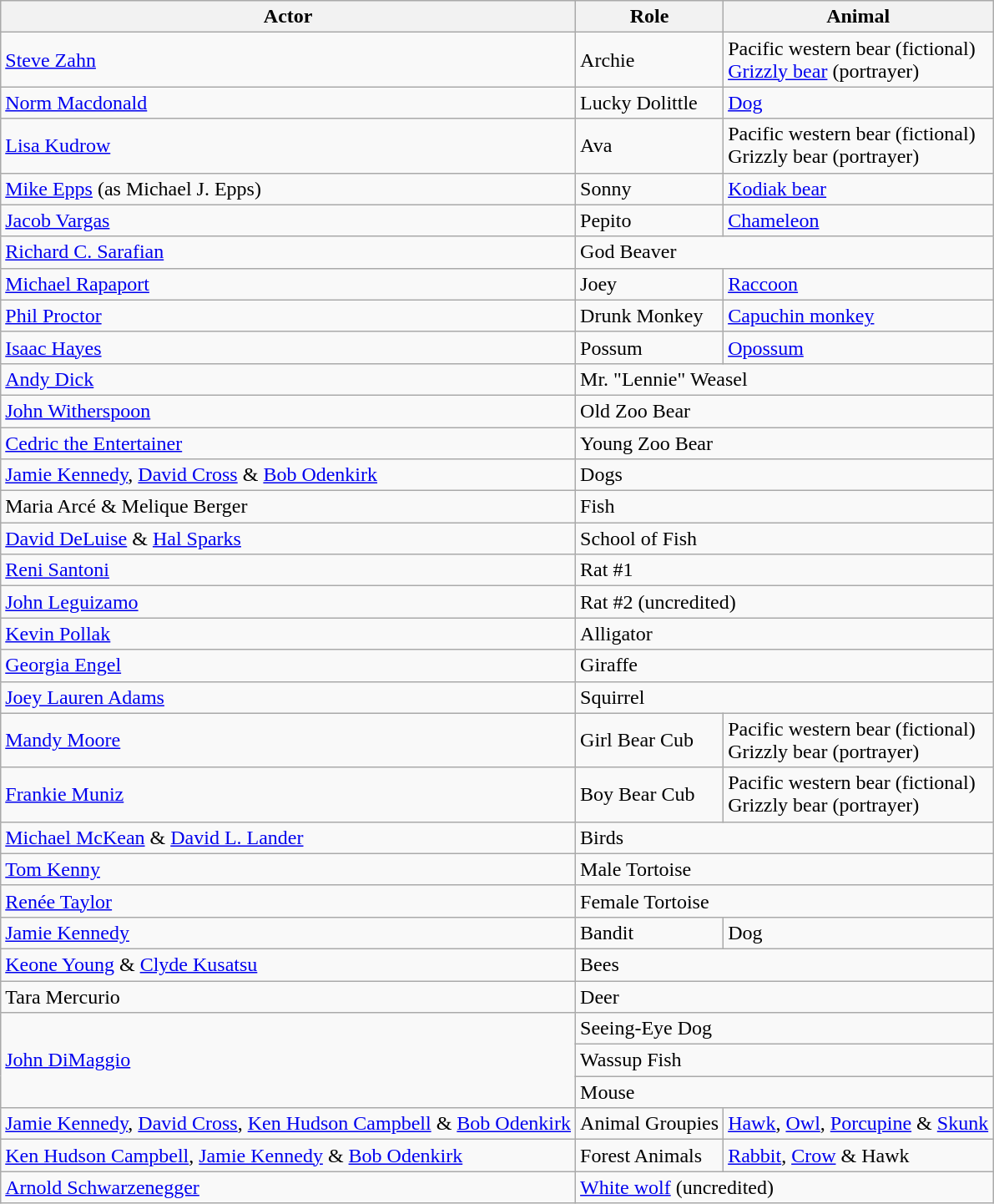<table class="wikitable">
<tr>
<th>Actor</th>
<th>Role</th>
<th>Animal</th>
</tr>
<tr>
<td><a href='#'>Steve Zahn</a></td>
<td>Archie</td>
<td>Pacific western bear (fictional)<br><a href='#'>Grizzly bear</a> (portrayer)</td>
</tr>
<tr>
<td><a href='#'>Norm Macdonald</a></td>
<td>Lucky Dolittle</td>
<td><a href='#'>Dog</a></td>
</tr>
<tr>
<td><a href='#'>Lisa Kudrow</a></td>
<td>Ava</td>
<td>Pacific western bear (fictional)<br>Grizzly bear (portrayer)</td>
</tr>
<tr>
<td><a href='#'>Mike Epps</a> (as Michael J. Epps)</td>
<td>Sonny</td>
<td><a href='#'>Kodiak bear</a></td>
</tr>
<tr>
<td><a href='#'>Jacob Vargas</a></td>
<td>Pepito</td>
<td><a href='#'>Chameleon</a></td>
</tr>
<tr>
<td><a href='#'>Richard C. Sarafian</a></td>
<td colspan="2">God Beaver</td>
</tr>
<tr>
<td><a href='#'>Michael Rapaport</a></td>
<td>Joey</td>
<td><a href='#'>Raccoon</a></td>
</tr>
<tr>
<td><a href='#'>Phil Proctor</a></td>
<td>Drunk Monkey</td>
<td><a href='#'>Capuchin monkey</a></td>
</tr>
<tr>
<td><a href='#'>Isaac Hayes</a></td>
<td>Possum</td>
<td><a href='#'>Opossum</a></td>
</tr>
<tr>
<td><a href='#'>Andy Dick</a></td>
<td colspan="2">Mr. "Lennie" Weasel</td>
</tr>
<tr>
<td><a href='#'>John Witherspoon</a></td>
<td colspan="2">Old Zoo Bear</td>
</tr>
<tr>
<td><a href='#'>Cedric the Entertainer</a></td>
<td colspan="2">Young Zoo Bear</td>
</tr>
<tr>
<td><a href='#'>Jamie Kennedy</a>, <a href='#'>David Cross</a> & <a href='#'>Bob Odenkirk</a></td>
<td colspan="2">Dogs</td>
</tr>
<tr>
<td>Maria Arcé & Melique Berger</td>
<td colspan="2">Fish</td>
</tr>
<tr>
<td><a href='#'>David DeLuise</a> & <a href='#'>Hal Sparks</a></td>
<td colspan="2">School of Fish</td>
</tr>
<tr>
<td><a href='#'>Reni Santoni</a></td>
<td colspan="2">Rat #1</td>
</tr>
<tr>
<td><a href='#'>John Leguizamo</a></td>
<td colspan="2">Rat #2 (uncredited)</td>
</tr>
<tr>
<td><a href='#'>Kevin Pollak</a></td>
<td colspan="2">Alligator</td>
</tr>
<tr>
<td><a href='#'>Georgia Engel</a></td>
<td colspan="2">Giraffe</td>
</tr>
<tr>
<td><a href='#'>Joey Lauren Adams</a></td>
<td colspan="2">Squirrel</td>
</tr>
<tr>
<td><a href='#'>Mandy Moore</a></td>
<td>Girl Bear Cub</td>
<td>Pacific western bear (fictional)<br>Grizzly bear (portrayer)</td>
</tr>
<tr>
<td><a href='#'>Frankie Muniz</a></td>
<td>Boy Bear Cub</td>
<td>Pacific western bear (fictional)<br>Grizzly bear (portrayer)</td>
</tr>
<tr>
<td><a href='#'>Michael McKean</a> & <a href='#'>David L. Lander</a></td>
<td colspan="2">Birds</td>
</tr>
<tr>
<td><a href='#'>Tom Kenny</a></td>
<td colspan="2">Male Tortoise</td>
</tr>
<tr>
<td><a href='#'>Renée Taylor</a></td>
<td colspan="2">Female Tortoise</td>
</tr>
<tr>
<td><a href='#'>Jamie Kennedy</a></td>
<td>Bandit</td>
<td>Dog</td>
</tr>
<tr>
<td><a href='#'>Keone Young</a> & <a href='#'>Clyde Kusatsu</a></td>
<td colspan="2">Bees</td>
</tr>
<tr>
<td>Tara Mercurio</td>
<td colspan="2">Deer</td>
</tr>
<tr>
<td rowspan="3"><a href='#'>John DiMaggio</a></td>
<td colspan="2">Seeing-Eye Dog</td>
</tr>
<tr>
<td colspan="2">Wassup Fish</td>
</tr>
<tr>
<td colspan="2">Mouse</td>
</tr>
<tr>
<td><a href='#'>Jamie Kennedy</a>, <a href='#'>David Cross</a>, <a href='#'>Ken Hudson Campbell</a> & <a href='#'>Bob Odenkirk</a></td>
<td>Animal Groupies</td>
<td><a href='#'>Hawk</a>, <a href='#'>Owl</a>, <a href='#'>Porcupine</a> & <a href='#'>Skunk</a></td>
</tr>
<tr>
<td><a href='#'>Ken Hudson Campbell</a>, <a href='#'>Jamie Kennedy</a> & <a href='#'>Bob Odenkirk</a></td>
<td>Forest Animals</td>
<td><a href='#'>Rabbit</a>, <a href='#'>Crow</a> & Hawk</td>
</tr>
<tr>
<td><a href='#'>Arnold Schwarzenegger</a></td>
<td colspan="2"><a href='#'>White wolf</a> (uncredited)</td>
</tr>
</table>
